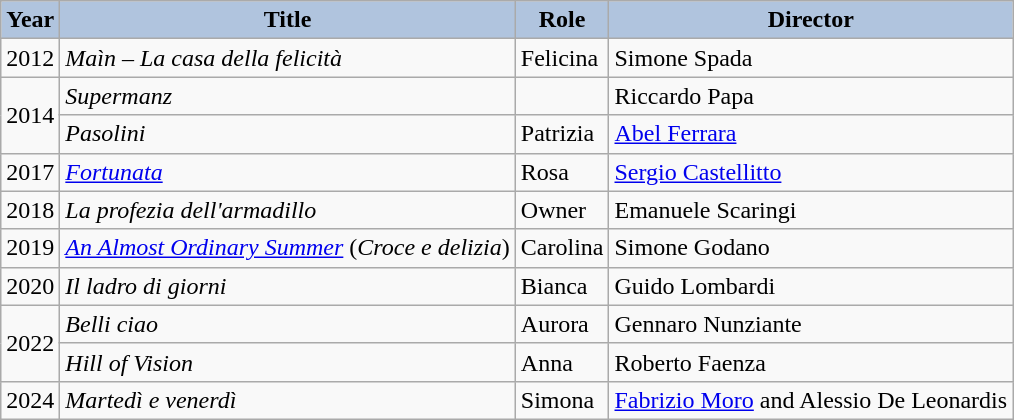<table class="wikitable" cellpadding="4" border="2">
<tr>
<th style="background:#B0C4DE;">Year</th>
<th style="background:#B0C4DE;">Title</th>
<th style="background:#B0C4DE;">Role</th>
<th style="background:#B0C4DE;">Director</th>
</tr>
<tr>
<td>2012</td>
<td><em>Maìn – La casa della felicità</em></td>
<td>Felicina</td>
<td>Simone Spada</td>
</tr>
<tr>
<td rowspan="2">2014</td>
<td><em>Supermanz</em></td>
<td></td>
<td>Riccardo Papa</td>
</tr>
<tr>
<td><em>Pasolini</em></td>
<td>Patrizia</td>
<td><a href='#'>Abel Ferrara</a></td>
</tr>
<tr>
<td>2017</td>
<td><em><a href='#'>Fortunata</a></em></td>
<td>Rosa</td>
<td><a href='#'>Sergio Castellitto</a></td>
</tr>
<tr>
<td>2018</td>
<td><em>La profezia dell'armadillo</em></td>
<td>Owner</td>
<td>Emanuele Scaringi</td>
</tr>
<tr>
<td>2019</td>
<td><em><a href='#'>An Almost Ordinary Summer</a></em> (<em>Croce e delizia</em>)</td>
<td>Carolina</td>
<td>Simone Godano</td>
</tr>
<tr>
<td>2020</td>
<td><em>Il ladro di giorni</em></td>
<td>Bianca</td>
<td>Guido Lombardi</td>
</tr>
<tr>
<td rowspan="2">2022</td>
<td><em>Belli ciao</em></td>
<td>Aurora</td>
<td>Gennaro Nunziante</td>
</tr>
<tr>
<td><em>Hill of Vision</em></td>
<td>Anna</td>
<td>Roberto Faenza</td>
</tr>
<tr>
<td>2024</td>
<td><em>Martedì e venerdì</em></td>
<td>Simona</td>
<td><a href='#'>Fabrizio Moro</a> and Alessio De Leonardis</td>
</tr>
</table>
